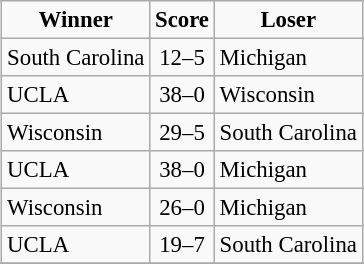<table class="wikitable" style="margin:0.5em auto; font-size:95%">
<tr>
<td align="center"><strong>Winner</strong></td>
<td align="center"><strong>Score</strong></td>
<td align="center"><strong>Loser</strong></td>
</tr>
<tr>
<td>South Carolina</td>
<td align="center">12–5</td>
<td>Michigan</td>
</tr>
<tr>
<td>UCLA</td>
<td align="center">38–0</td>
<td>Wisconsin</td>
</tr>
<tr>
<td>Wisconsin</td>
<td align="center">29–5</td>
<td>South Carolina</td>
</tr>
<tr>
<td>UCLA</td>
<td align="center">38–0</td>
<td>Michigan</td>
</tr>
<tr>
<td>Wisconsin</td>
<td align="center">26–0</td>
<td>Michigan</td>
</tr>
<tr>
<td>UCLA</td>
<td align="center">19–7</td>
<td>South Carolina</td>
</tr>
<tr>
</tr>
</table>
